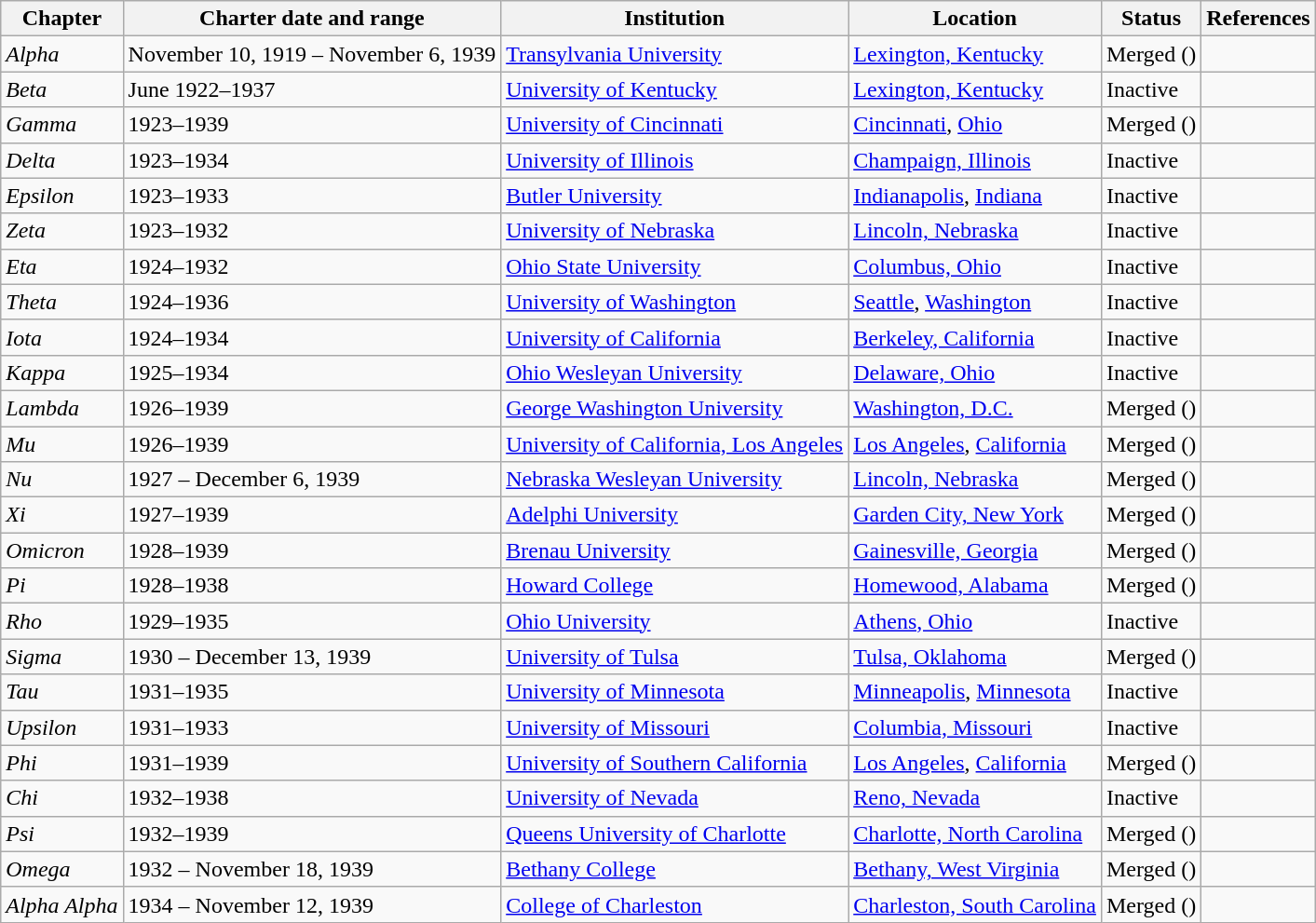<table class="wikitable sortable">
<tr>
<th>Chapter</th>
<th>Charter date and range</th>
<th>Institution</th>
<th>Location</th>
<th>Status</th>
<th>References</th>
</tr>
<tr>
<td><em>Alpha</em></td>
<td>November 10, 1919 – November 6, 1939</td>
<td><a href='#'>Transylvania University</a></td>
<td><a href='#'>Lexington, Kentucky</a></td>
<td>Merged (<strong></strong>)</td>
<td></td>
</tr>
<tr>
<td><em>Beta</em></td>
<td>June 1922–1937</td>
<td><a href='#'>University of Kentucky</a></td>
<td><a href='#'>Lexington, Kentucky</a></td>
<td>Inactive</td>
<td></td>
</tr>
<tr>
<td><em>Gamma</em></td>
<td>1923–1939</td>
<td><a href='#'>University of Cincinnati</a></td>
<td><a href='#'>Cincinnati</a>, <a href='#'>Ohio</a></td>
<td>Merged (<strong></strong>)</td>
<td></td>
</tr>
<tr>
<td><em>Delta</em></td>
<td>1923–1934</td>
<td><a href='#'>University of Illinois</a></td>
<td><a href='#'>Champaign, Illinois</a></td>
<td>Inactive</td>
<td></td>
</tr>
<tr>
<td><em>Epsilon</em></td>
<td>1923–1933</td>
<td><a href='#'>Butler University</a></td>
<td><a href='#'>Indianapolis</a>, <a href='#'>Indiana</a></td>
<td>Inactive</td>
<td></td>
</tr>
<tr>
<td><em>Zeta</em></td>
<td>1923–1932</td>
<td><a href='#'>University of Nebraska</a></td>
<td><a href='#'>Lincoln, Nebraska</a></td>
<td>Inactive</td>
<td></td>
</tr>
<tr>
<td><em>Eta</em></td>
<td>1924–1932</td>
<td><a href='#'>Ohio State University</a></td>
<td><a href='#'>Columbus, Ohio</a></td>
<td>Inactive</td>
<td></td>
</tr>
<tr>
<td><em>Theta</em></td>
<td>1924–1936</td>
<td><a href='#'>University of Washington</a></td>
<td><a href='#'>Seattle</a>, <a href='#'>Washington</a></td>
<td>Inactive</td>
<td></td>
</tr>
<tr>
<td><em>Iota</em></td>
<td>1924–1934</td>
<td><a href='#'>University of California</a></td>
<td><a href='#'>Berkeley, California</a></td>
<td>Inactive</td>
<td></td>
</tr>
<tr>
<td><em>Kappa</em></td>
<td>1925–1934</td>
<td><a href='#'>Ohio Wesleyan University</a></td>
<td><a href='#'>Delaware, Ohio</a></td>
<td>Inactive</td>
<td></td>
</tr>
<tr>
<td><em>Lambda</em></td>
<td>1926–1939</td>
<td><a href='#'>George Washington University</a></td>
<td><a href='#'>Washington, D.C.</a></td>
<td>Merged (<strong></strong>)</td>
<td></td>
</tr>
<tr>
<td><em>Mu</em></td>
<td>1926–1939</td>
<td><a href='#'>University of California, Los Angeles</a></td>
<td><a href='#'>Los Angeles</a>, <a href='#'>California</a></td>
<td>Merged (<strong></strong>)</td>
<td></td>
</tr>
<tr>
<td><em>Nu</em></td>
<td>1927 – December 6, 1939</td>
<td><a href='#'>Nebraska Wesleyan University</a></td>
<td><a href='#'>Lincoln, Nebraska</a></td>
<td>Merged (<strong></strong>)</td>
<td></td>
</tr>
<tr>
<td><em>Xi</em></td>
<td>1927–1939</td>
<td><a href='#'>Adelphi University</a></td>
<td><a href='#'>Garden City, New York</a></td>
<td>Merged (<strong></strong>)</td>
<td></td>
</tr>
<tr>
<td><em>Omicron</em></td>
<td>1928–1939</td>
<td><a href='#'>Brenau University</a></td>
<td><a href='#'>Gainesville, Georgia</a></td>
<td>Merged (<strong></strong>)</td>
<td></td>
</tr>
<tr>
<td><em>Pi</em></td>
<td>1928–1938</td>
<td><a href='#'>Howard College</a></td>
<td><a href='#'>Homewood, Alabama</a></td>
<td>Merged (<strong></strong>)</td>
<td></td>
</tr>
<tr>
<td><em>Rho</em></td>
<td>1929–1935</td>
<td><a href='#'>Ohio University</a></td>
<td><a href='#'>Athens, Ohio</a></td>
<td>Inactive</td>
<td></td>
</tr>
<tr>
<td><em>Sigma</em></td>
<td>1930 – December 13, 1939</td>
<td><a href='#'>University of Tulsa</a></td>
<td><a href='#'>Tulsa, Oklahoma</a></td>
<td>Merged (<strong></strong>)</td>
<td></td>
</tr>
<tr>
<td><em>Tau</em></td>
<td>1931–1935</td>
<td><a href='#'>University of Minnesota</a></td>
<td><a href='#'>Minneapolis</a>, <a href='#'>Minnesota</a></td>
<td>Inactive</td>
<td></td>
</tr>
<tr>
<td><em>Upsilon</em></td>
<td>1931–1933</td>
<td><a href='#'>University of Missouri</a></td>
<td><a href='#'>Columbia, Missouri</a></td>
<td>Inactive</td>
<td></td>
</tr>
<tr>
<td><em>Phi</em></td>
<td>1931–1939</td>
<td><a href='#'>University of Southern California</a></td>
<td><a href='#'>Los Angeles</a>, <a href='#'>California</a></td>
<td>Merged (<strong></strong>)</td>
<td></td>
</tr>
<tr>
<td><em>Chi</em></td>
<td>1932–1938</td>
<td><a href='#'>University of Nevada</a></td>
<td><a href='#'>Reno, Nevada</a></td>
<td>Inactive</td>
<td></td>
</tr>
<tr>
<td><em>Psi</em></td>
<td>1932–1939</td>
<td><a href='#'>Queens University of Charlotte</a></td>
<td><a href='#'>Charlotte, North Carolina</a></td>
<td>Merged (<strong></strong>)</td>
<td></td>
</tr>
<tr>
<td><em>Omega</em></td>
<td>1932 – November 18, 1939</td>
<td><a href='#'>Bethany College</a></td>
<td><a href='#'>Bethany, West Virginia</a></td>
<td>Merged (<strong></strong>)</td>
<td></td>
</tr>
<tr>
<td><em>Alpha Alpha</em></td>
<td>1934 – November 12, 1939</td>
<td><a href='#'>College of Charleston</a></td>
<td><a href='#'>Charleston, South Carolina</a></td>
<td>Merged (<strong></strong>)</td>
<td></td>
</tr>
</table>
